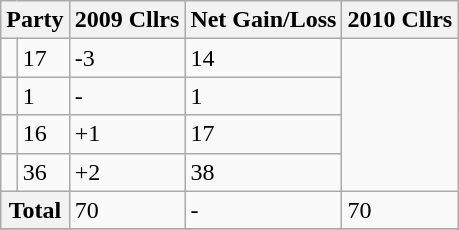<table class="wikitable">
<tr>
<th colspan="2">Party</th>
<th>2009 Cllrs</th>
<th>Net Gain/Loss</th>
<th>2010 Cllrs</th>
</tr>
<tr>
<td></td>
<td>17</td>
<td>-3</td>
<td>14</td>
</tr>
<tr>
<td></td>
<td>1</td>
<td>-</td>
<td>1</td>
</tr>
<tr>
<td></td>
<td>16</td>
<td>+1</td>
<td>17</td>
</tr>
<tr>
<td></td>
<td>36</td>
<td>+2</td>
<td>38</td>
</tr>
<tr>
<th colspan="2">Total</th>
<td>70</td>
<td>-</td>
<td>70</td>
</tr>
<tr>
</tr>
</table>
